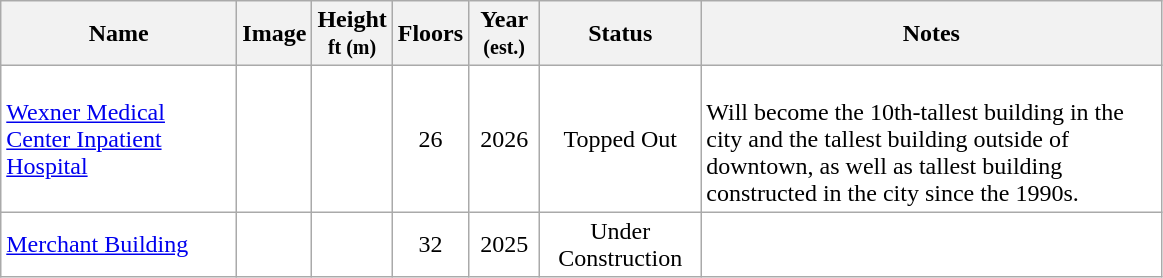<table class="wikitable sortable" style="border:#999; background:#fff; text-align: center">
<tr>
<th scope=col style="width:150px;">Name</th>
<th scope=col class="unsortable">Image</th>
<th scope=col style="width:40px;">Height<br><small>ft (m)</small></th>
<th scope=col style="width:40px;">Floors</th>
<th scope=col style="width:40px;">Year<br><small>(est.)</small></th>
<th scope=col style="width:100px;">Status</th>
<th scope=col class="unsortable" style="width:300px;">Notes</th>
</tr>
<tr>
<td align=left><a href='#'>Wexner Medical Center Inpatient Hospital</a></td>
<td></td>
<td align="center"></td>
<td align="center">26</td>
<td align="center">2026</td>
<td align="center">Topped Out</td>
<td align=left><br>Will become the 10th-tallest building in the city and the tallest building outside of downtown, as well as tallest building constructed in the city since the 1990s.</td>
</tr>
<tr>
<td align=left><a href='#'>Merchant Building</a></td>
<td></td>
<td align="center"></td>
<td align="center">32</td>
<td align="center">2025</td>
<td align="center">Under Construction</td>
<td align="center"><br></td>
</tr>
<tr>
</tr>
</table>
